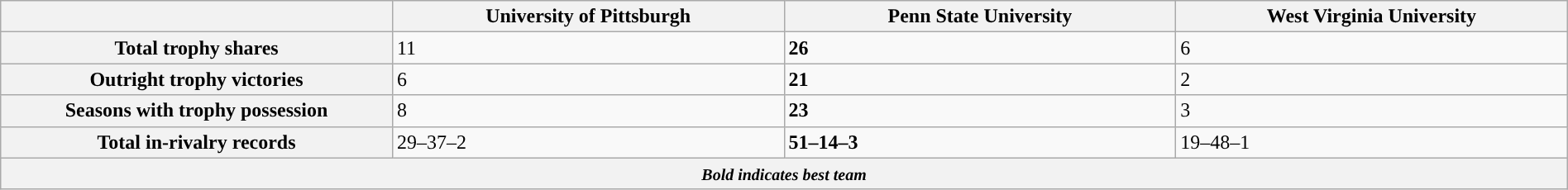<table class="wikitable" width="100%" style="margin: 1em auto 1em auto">
<tr>
<th width="25%"></th>
<th width="25%">University of Pittsburgh</th>
<th width="25%">Penn State University</th>
<th width="25%">West Virginia University</th>
</tr>
<tr>
<th>Total trophy shares</th>
<td>11</td>
<td><strong>26</strong></td>
<td>6</td>
</tr>
<tr>
<th>Outright trophy victories</th>
<td>6</td>
<td><strong>21</strong></td>
<td>2</td>
</tr>
<tr>
<th>Seasons with trophy possession</th>
<td>8</td>
<td><strong>23</strong></td>
<td>3</td>
</tr>
<tr>
<th>Total in-rivalry records</th>
<td>29–37–2</td>
<td><strong>51–14–3</strong></td>
<td>19–48–1</td>
</tr>
<tr>
<th colspan="4" align="right" style="text-align: center;"><small><em>Bold indicates best team</em></small></th>
</tr>
</table>
